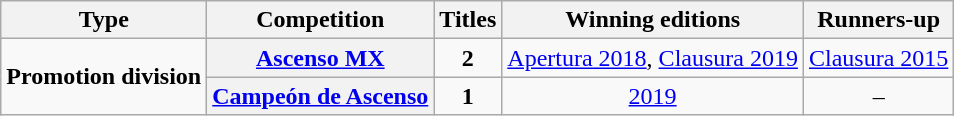<table class="wikitable" style="text-align: center;">
<tr>
<th>Type</th>
<th>Competition</th>
<th>Titles</th>
<th>Winning editions</th>
<th>Runners-up</th>
</tr>
<tr>
<td rowspan="2"><strong>Promotion division</strong></td>
<th scope=col><a href='#'>Ascenso MX</a></th>
<td><strong>2</strong></td>
<td><a href='#'>Apertura 2018</a>, <a href='#'>Clausura 2019</a></td>
<td><a href='#'>Clausura 2015</a></td>
</tr>
<tr>
<th scope=col><a href='#'>Campeón de Ascenso</a></th>
<td><strong>1</strong></td>
<td><a href='#'>2019</a></td>
<td>–</td>
</tr>
</table>
